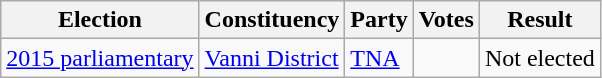<table class="wikitable" style="text-align:left;">
<tr>
<th scope=col>Election</th>
<th scope=col>Constituency</th>
<th scope=col>Party</th>
<th scope=col>Votes</th>
<th scope=col>Result</th>
</tr>
<tr>
<td><a href='#'>2015 parliamentary</a></td>
<td><a href='#'>Vanni District</a></td>
<td><a href='#'>TNA</a></td>
<td align=right></td>
<td>Not elected</td>
</tr>
</table>
